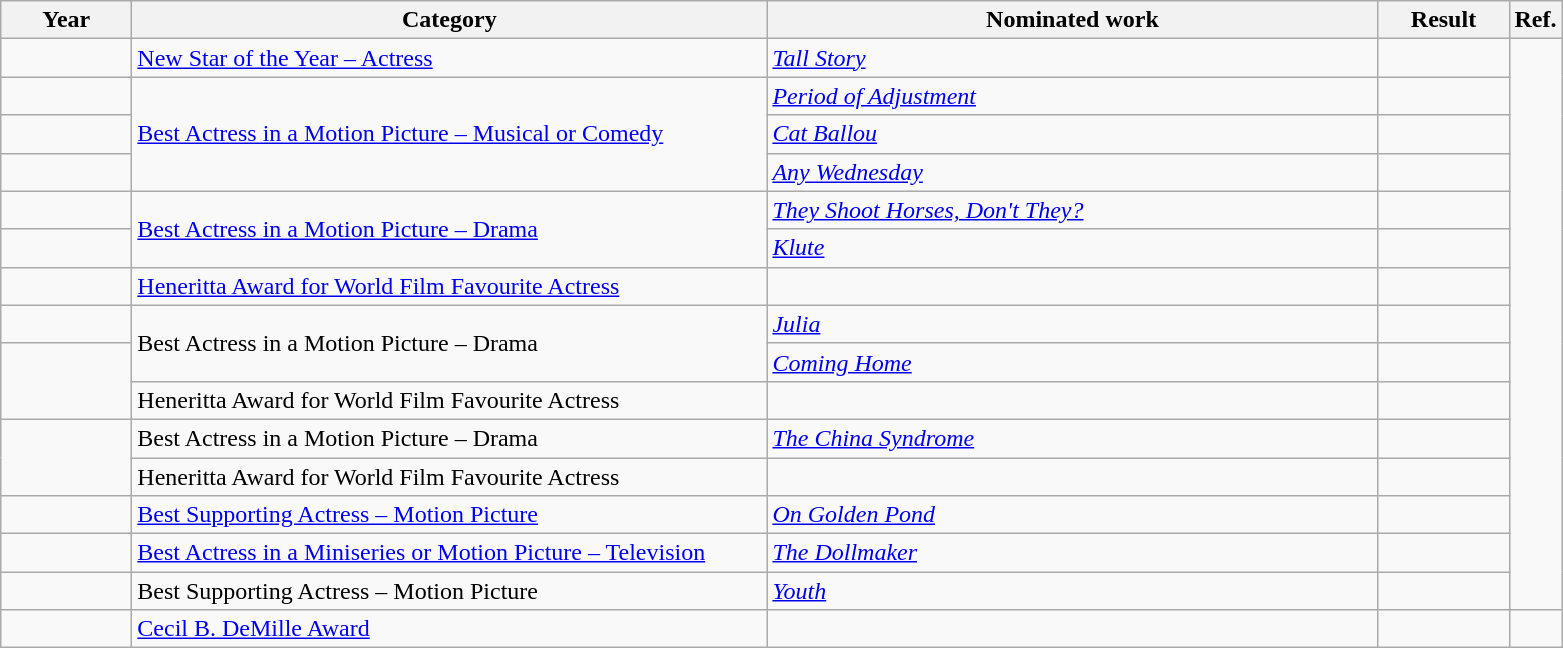<table class=wikitable>
<tr>
<th scope="col" style="width:5em;">Year</th>
<th scope="col" style="width:26em;">Category</th>
<th scope="col" style="width:25em;">Nominated work</th>
<th scope="col" style="width:5em;">Result</th>
<th>Ref.</th>
</tr>
<tr>
<td></td>
<td><a href='#'>New Star of the Year – Actress</a></td>
<td><em><a href='#'>Tall Story</a></em></td>
<td></td>
<td style="text-align:center;" rowspan="15"></td>
</tr>
<tr>
<td></td>
<td Rowspan=3><a href='#'>Best Actress in a Motion Picture – Musical or Comedy</a></td>
<td><em><a href='#'>Period of Adjustment</a></em></td>
<td></td>
</tr>
<tr>
<td></td>
<td><em><a href='#'>Cat Ballou</a></em></td>
<td></td>
</tr>
<tr>
<td></td>
<td><em><a href='#'>Any Wednesday</a></em></td>
<td></td>
</tr>
<tr>
<td></td>
<td rowspan=2><a href='#'>Best Actress in a Motion Picture – Drama</a></td>
<td><em><a href='#'>They Shoot Horses, Don't They?</a></em></td>
<td></td>
</tr>
<tr>
<td></td>
<td><em><a href='#'>Klute</a></em></td>
<td></td>
</tr>
<tr>
<td></td>
<td><a href='#'>Heneritta Award for World Film Favourite Actress</a></td>
<td></td>
<td></td>
</tr>
<tr>
<td></td>
<td rowspan=2>Best Actress in a Motion Picture – Drama</td>
<td><em><a href='#'>Julia</a></em></td>
<td></td>
</tr>
<tr>
<td rowspan=2></td>
<td><em><a href='#'>Coming Home</a></em></td>
<td></td>
</tr>
<tr>
<td>Heneritta Award for World Film Favourite Actress</td>
<td></td>
<td></td>
</tr>
<tr>
<td rowspan=2></td>
<td>Best Actress in a Motion Picture – Drama</td>
<td><em><a href='#'>The China Syndrome</a></em></td>
<td></td>
</tr>
<tr>
<td>Heneritta Award for World Film Favourite Actress</td>
<td></td>
<td></td>
</tr>
<tr>
<td></td>
<td><a href='#'>Best Supporting Actress – Motion Picture</a></td>
<td><em><a href='#'>On Golden Pond</a></em></td>
<td></td>
</tr>
<tr>
<td></td>
<td><a href='#'>Best Actress in a Miniseries or Motion Picture – Television</a></td>
<td><em><a href='#'>The Dollmaker</a></em></td>
<td></td>
</tr>
<tr>
<td></td>
<td>Best Supporting Actress – Motion Picture</td>
<td><em><a href='#'>Youth</a></em></td>
<td></td>
</tr>
<tr>
<td></td>
<td><a href='#'>Cecil B. DeMille Award</a></td>
<td></td>
<td></td>
<td style="text-align:center;"></td>
</tr>
</table>
